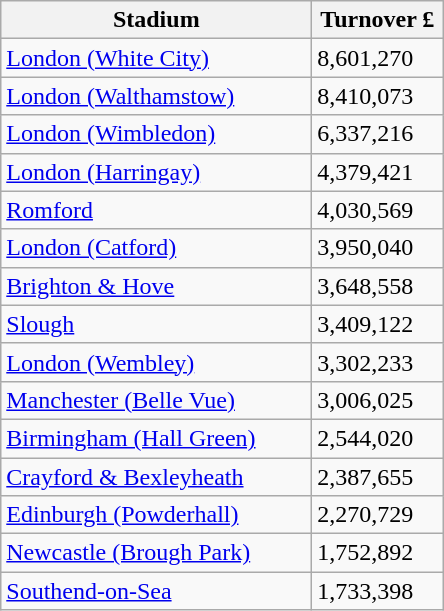<table class="wikitable">
<tr>
<th width=200>Stadium</th>
<th width=80>Turnover £</th>
</tr>
<tr>
<td><a href='#'>London (White City)</a></td>
<td>8,601,270</td>
</tr>
<tr>
<td><a href='#'>London (Walthamstow)</a></td>
<td>8,410,073</td>
</tr>
<tr>
<td><a href='#'>London (Wimbledon)</a></td>
<td>6,337,216</td>
</tr>
<tr>
<td><a href='#'>London (Harringay)</a></td>
<td>4,379,421</td>
</tr>
<tr>
<td><a href='#'>Romford</a></td>
<td>4,030,569</td>
</tr>
<tr>
<td><a href='#'>London (Catford)</a></td>
<td>3,950,040</td>
</tr>
<tr>
<td><a href='#'>Brighton & Hove</a></td>
<td>3,648,558</td>
</tr>
<tr>
<td><a href='#'>Slough</a></td>
<td>3,409,122</td>
</tr>
<tr>
<td><a href='#'>London (Wembley)</a></td>
<td>3,302,233</td>
</tr>
<tr>
<td><a href='#'>Manchester (Belle Vue)</a></td>
<td>3,006,025</td>
</tr>
<tr>
<td><a href='#'>Birmingham (Hall Green)</a></td>
<td>2,544,020</td>
</tr>
<tr>
<td><a href='#'>Crayford & Bexleyheath</a></td>
<td>2,387,655</td>
</tr>
<tr>
<td><a href='#'>Edinburgh (Powderhall)</a></td>
<td>2,270,729</td>
</tr>
<tr>
<td><a href='#'>Newcastle (Brough Park)</a></td>
<td>1,752,892</td>
</tr>
<tr>
<td><a href='#'>Southend-on-Sea</a></td>
<td>1,733,398</td>
</tr>
</table>
